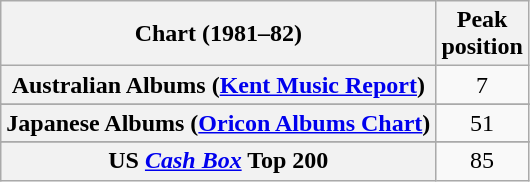<table class="wikitable sortable plainrowheaders" style="text-align:center">
<tr>
<th scope="col">Chart (1981–82)</th>
<th scope="col">Peak<br>position</th>
</tr>
<tr>
<th scope="row">Australian Albums (<a href='#'>Kent Music Report</a>)</th>
<td>7</td>
</tr>
<tr>
</tr>
<tr>
</tr>
<tr>
</tr>
<tr>
<th scope="row">Japanese Albums (<a href='#'>Oricon Albums Chart</a>)</th>
<td>51</td>
</tr>
<tr>
</tr>
<tr>
</tr>
<tr>
</tr>
<tr>
</tr>
<tr>
<th scope="row">US <em><a href='#'>Cash Box</a></em> Top 200</th>
<td>85</td>
</tr>
</table>
